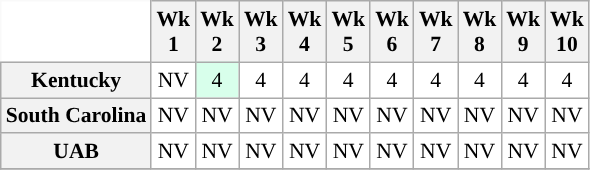<table class="wikitable" style="white-space:nowrap;font-size:90%;text-align:center;">
<tr>
<th style="background:white; border-top-style:hidden; border-left-style:hidden;"> </th>
<th>Wk<br> 1</th>
<th>Wk<br>2</th>
<th>Wk<br>3</th>
<th>Wk<br>4</th>
<th>Wk<br>5</th>
<th>Wk<br>6</th>
<th>Wk<br>7</th>
<th>Wk<br>8</th>
<th>Wk<br>9</th>
<th>Wk<br>10</th>
</tr>
<tr>
<th>Kentucky</th>
<td style="background:#FFF;">NV</td>
<td style="background:#d8ffeb;">4</td>
<td style="background:#FFF;">4</td>
<td style="background:#FFF;">4</td>
<td style="background:#FFF;">4</td>
<td style="background:#FFF;">4</td>
<td style="background:#FFF;">4</td>
<td style="background:#FFF;">4</td>
<td style="background:#FFF;">4</td>
<td style="background:#FFF;">4</td>
</tr>
<tr>
<th>South Carolina</th>
<td style="background:#FFF;">NV</td>
<td style="background:#FFF;">NV</td>
<td style="background:#FFF;">NV</td>
<td style="background:#FFF;">NV</td>
<td style="background:#FFF;">NV</td>
<td style="background:#FFF;">NV</td>
<td style="background:#FFF;">NV</td>
<td style="background:#FFF;">NV</td>
<td style="background:#FFF;">NV</td>
<td style="background:#FFF;">NV</td>
</tr>
<tr>
<th>UAB</th>
<td style="background:#FFF;">NV</td>
<td style="background:#FFF;">NV</td>
<td style="background:#FFF;">NV</td>
<td style="background:#FFF;">NV</td>
<td style="background:#FFF;">NV</td>
<td style="background:#FFF;">NV</td>
<td style="background:#FFF;">NV</td>
<td style="background:#FFF;">NV</td>
<td style="background:#FFF;">NV</td>
<td style="background:#FFF;">NV</td>
</tr>
<tr>
</tr>
</table>
